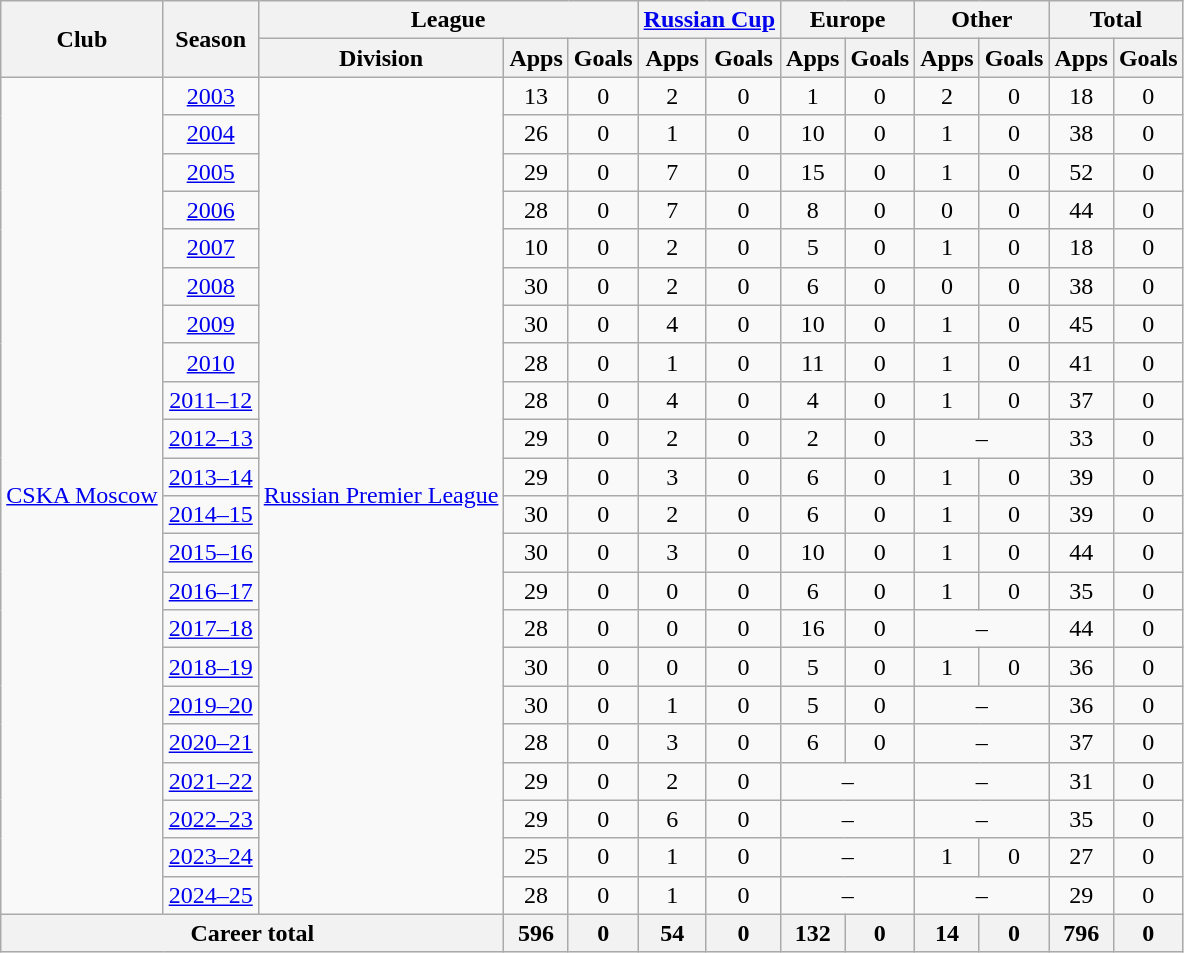<table class="wikitable" style="text-align: center;">
<tr>
<th rowspan="2">Club</th>
<th rowspan="2">Season</th>
<th colspan="3">League</th>
<th colspan="2"><a href='#'>Russian Cup</a></th>
<th colspan="2">Europe</th>
<th colspan="2">Other</th>
<th colspan="2">Total</th>
</tr>
<tr>
<th>Division</th>
<th>Apps</th>
<th>Goals</th>
<th>Apps</th>
<th>Goals</th>
<th>Apps</th>
<th>Goals</th>
<th>Apps</th>
<th>Goals</th>
<th>Apps</th>
<th>Goals</th>
</tr>
<tr>
<td rowspan="22" valign="centre"><a href='#'>CSKA Moscow</a></td>
<td><a href='#'>2003</a></td>
<td rowspan="22" valign="centre"><a href='#'>Russian Premier League</a></td>
<td>13</td>
<td>0</td>
<td>2</td>
<td>0</td>
<td>1</td>
<td>0</td>
<td>2</td>
<td>0</td>
<td>18</td>
<td>0</td>
</tr>
<tr>
<td><a href='#'>2004</a></td>
<td>26</td>
<td>0</td>
<td>1</td>
<td>0</td>
<td>10</td>
<td>0</td>
<td>1</td>
<td>0</td>
<td>38</td>
<td>0</td>
</tr>
<tr>
<td><a href='#'>2005</a></td>
<td>29</td>
<td>0</td>
<td>7</td>
<td>0</td>
<td>15</td>
<td>0</td>
<td>1</td>
<td>0</td>
<td>52</td>
<td>0</td>
</tr>
<tr>
<td><a href='#'>2006</a></td>
<td>28</td>
<td>0</td>
<td>7</td>
<td>0</td>
<td>8</td>
<td>0</td>
<td>0</td>
<td>0</td>
<td>44</td>
<td>0</td>
</tr>
<tr>
<td><a href='#'>2007</a></td>
<td>10</td>
<td>0</td>
<td>2</td>
<td>0</td>
<td>5</td>
<td>0</td>
<td>1</td>
<td>0</td>
<td>18</td>
<td>0</td>
</tr>
<tr>
<td><a href='#'>2008</a></td>
<td>30</td>
<td>0</td>
<td>2</td>
<td>0</td>
<td>6</td>
<td>0</td>
<td>0</td>
<td>0</td>
<td>38</td>
<td>0</td>
</tr>
<tr>
<td><a href='#'>2009</a></td>
<td>30</td>
<td>0</td>
<td>4</td>
<td>0</td>
<td>10</td>
<td>0</td>
<td>1</td>
<td>0</td>
<td>45</td>
<td>0</td>
</tr>
<tr>
<td><a href='#'>2010</a></td>
<td>28</td>
<td>0</td>
<td>1</td>
<td>0</td>
<td>11</td>
<td>0</td>
<td>1</td>
<td>0</td>
<td>41</td>
<td>0</td>
</tr>
<tr>
<td><a href='#'>2011–12</a></td>
<td>28</td>
<td>0</td>
<td>4</td>
<td>0</td>
<td>4</td>
<td>0</td>
<td>1</td>
<td>0</td>
<td>37</td>
<td>0</td>
</tr>
<tr>
<td><a href='#'>2012–13</a></td>
<td>29</td>
<td>0</td>
<td>2</td>
<td>0</td>
<td>2</td>
<td>0</td>
<td colspan="2">–</td>
<td>33</td>
<td>0</td>
</tr>
<tr>
<td><a href='#'>2013–14</a></td>
<td>29</td>
<td>0</td>
<td>3</td>
<td>0</td>
<td>6</td>
<td>0</td>
<td>1</td>
<td>0</td>
<td>39</td>
<td>0</td>
</tr>
<tr>
<td><a href='#'>2014–15</a></td>
<td>30</td>
<td>0</td>
<td>2</td>
<td>0</td>
<td>6</td>
<td>0</td>
<td>1</td>
<td>0</td>
<td>39</td>
<td>0</td>
</tr>
<tr>
<td><a href='#'>2015–16</a></td>
<td>30</td>
<td>0</td>
<td>3</td>
<td>0</td>
<td>10</td>
<td>0</td>
<td>1</td>
<td>0</td>
<td>44</td>
<td>0</td>
</tr>
<tr>
<td><a href='#'>2016–17</a></td>
<td>29</td>
<td>0</td>
<td>0</td>
<td>0</td>
<td>6</td>
<td>0</td>
<td>1</td>
<td>0</td>
<td>35</td>
<td>0</td>
</tr>
<tr>
<td><a href='#'>2017–18</a></td>
<td>28</td>
<td>0</td>
<td>0</td>
<td>0</td>
<td>16</td>
<td>0</td>
<td colspan="2">–</td>
<td>44</td>
<td>0</td>
</tr>
<tr>
<td><a href='#'>2018–19</a></td>
<td>30</td>
<td>0</td>
<td>0</td>
<td>0</td>
<td>5</td>
<td>0</td>
<td>1</td>
<td>0</td>
<td>36</td>
<td>0</td>
</tr>
<tr>
<td><a href='#'>2019–20</a></td>
<td>30</td>
<td>0</td>
<td>1</td>
<td>0</td>
<td>5</td>
<td>0</td>
<td colspan="2">–</td>
<td>36</td>
<td>0</td>
</tr>
<tr>
<td><a href='#'>2020–21</a></td>
<td>28</td>
<td>0</td>
<td>3</td>
<td>0</td>
<td>6</td>
<td>0</td>
<td colspan="2">–</td>
<td>37</td>
<td>0</td>
</tr>
<tr>
<td><a href='#'>2021–22</a></td>
<td>29</td>
<td>0</td>
<td>2</td>
<td>0</td>
<td colspan="2">–</td>
<td colspan="2">–</td>
<td>31</td>
<td>0</td>
</tr>
<tr>
<td><a href='#'>2022–23</a></td>
<td>29</td>
<td>0</td>
<td>6</td>
<td>0</td>
<td colspan="2">–</td>
<td colspan="2">–</td>
<td>35</td>
<td>0</td>
</tr>
<tr>
<td><a href='#'>2023–24</a></td>
<td>25</td>
<td>0</td>
<td>1</td>
<td>0</td>
<td colspan="2">–</td>
<td>1</td>
<td>0</td>
<td>27</td>
<td>0</td>
</tr>
<tr>
<td><a href='#'>2024–25</a></td>
<td>28</td>
<td>0</td>
<td>1</td>
<td>0</td>
<td colspan="2">–</td>
<td colspan="2">–</td>
<td>29</td>
<td>0</td>
</tr>
<tr>
<th colspan="3">Career total</th>
<th>596</th>
<th>0</th>
<th>54</th>
<th>0</th>
<th>132</th>
<th>0</th>
<th>14</th>
<th>0</th>
<th>796</th>
<th>0</th>
</tr>
</table>
